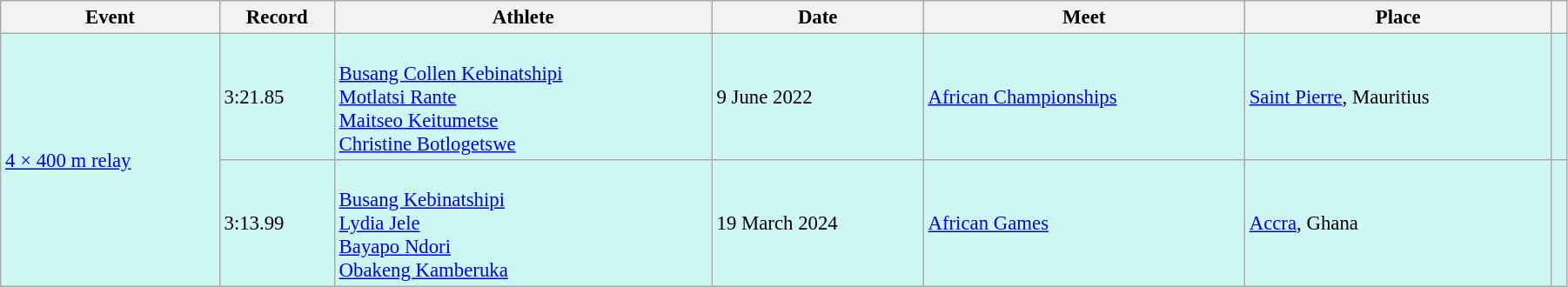<table class="wikitable" style="font-size: 95%; width: 95%;">
<tr>
<th>Event</th>
<th>Record</th>
<th>Athlete</th>
<th>Date</th>
<th>Meet</th>
<th>Place</th>
<th></th>
</tr>
<tr bgcolor="#CEF6F5">
<td rowspan=2><a href='#'>4 × 400 m relay</a></td>
<td>3:21.85</td>
<td><br><a href='#'>Busang Collen Kebinatshipi</a><br><a href='#'>Motlatsi Rante</a><br><a href='#'>Maitseo Keitumetse</a><br><a href='#'>Christine Botlogetswe</a></td>
<td>9 June 2022</td>
<td><a href='#'>African Championships</a></td>
<td><a href='#'>Saint Pierre</a>, Mauritius</td>
<td></td>
</tr>
<tr bgcolor=#CEF6F5>
<td>3:13.99</td>
<td><br><a href='#'>Busang Kebinatshipi</a><br><a href='#'>Lydia Jele</a><br><a href='#'>Bayapo Ndori</a><br><a href='#'>Obakeng Kamberuka</a></td>
<td>19 March 2024</td>
<td><a href='#'>African Games</a></td>
<td><a href='#'>Accra</a>, Ghana</td>
<td></td>
</tr>
</table>
